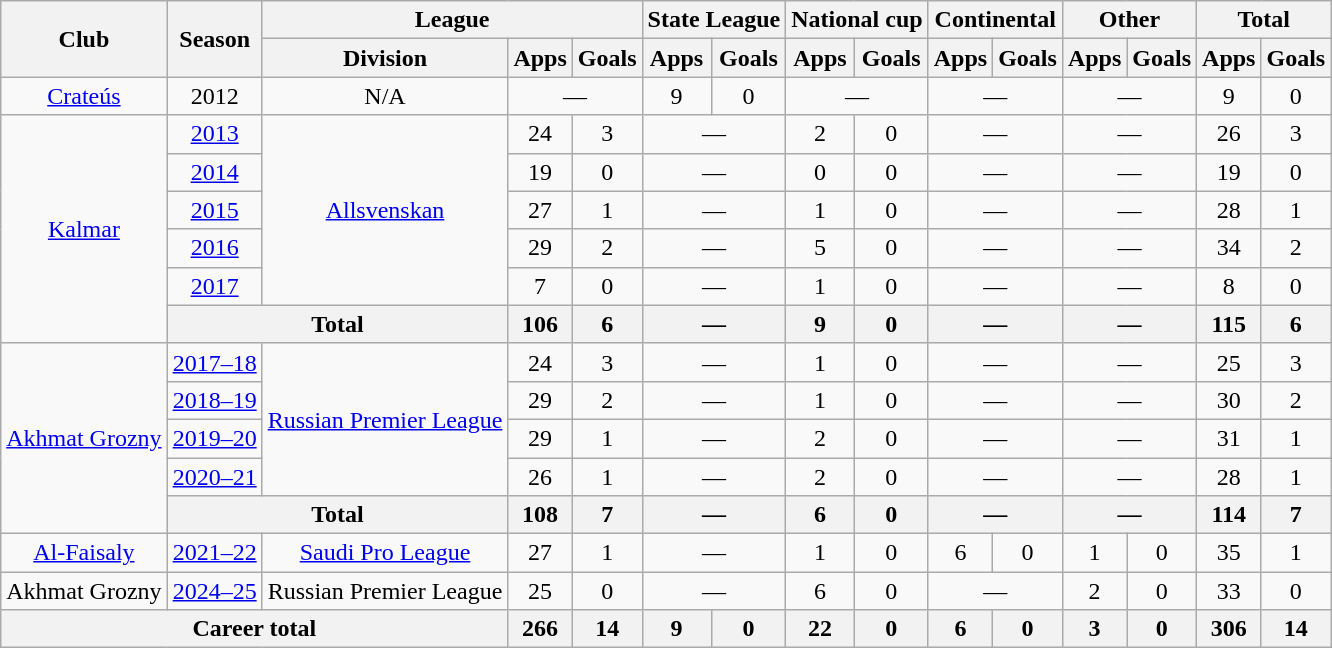<table class="wikitable" style="text-align: center;">
<tr>
<th rowspan="2">Club</th>
<th rowspan="2">Season</th>
<th colspan="3">League</th>
<th colspan="2">State League</th>
<th colspan="2">National cup</th>
<th colspan="2">Continental</th>
<th colspan="2">Other</th>
<th colspan="2">Total</th>
</tr>
<tr>
<th>Division</th>
<th>Apps</th>
<th>Goals</th>
<th>Apps</th>
<th>Goals</th>
<th>Apps</th>
<th>Goals</th>
<th>Apps</th>
<th>Goals</th>
<th>Apps</th>
<th>Goals</th>
<th>Apps</th>
<th>Goals</th>
</tr>
<tr>
<td><a href='#'>Crateús</a></td>
<td>2012</td>
<td>N/A</td>
<td colspan="2">—</td>
<td>9</td>
<td>0</td>
<td colspan="2">—</td>
<td colspan="2">—</td>
<td colspan="2">—</td>
<td>9</td>
<td>0</td>
</tr>
<tr>
<td rowspan="6"><a href='#'>Kalmar</a></td>
<td><a href='#'>2013</a></td>
<td rowspan=5><a href='#'>Allsvenskan</a></td>
<td>24</td>
<td>3</td>
<td colspan="2">—</td>
<td>2</td>
<td>0</td>
<td colspan="2">—</td>
<td colspan="2">—</td>
<td>26</td>
<td>3</td>
</tr>
<tr>
<td><a href='#'>2014</a></td>
<td>19</td>
<td>0</td>
<td colspan="2">—</td>
<td>0</td>
<td>0</td>
<td colspan="2">—</td>
<td colspan="2">—</td>
<td>19</td>
<td>0</td>
</tr>
<tr>
<td><a href='#'>2015</a></td>
<td>27</td>
<td>1</td>
<td colspan="2">—</td>
<td>1</td>
<td>0</td>
<td colspan="2">—</td>
<td colspan="2">—</td>
<td>28</td>
<td>1</td>
</tr>
<tr>
<td><a href='#'>2016</a></td>
<td>29</td>
<td>2</td>
<td colspan="2">—</td>
<td>5</td>
<td>0</td>
<td colspan="2">—</td>
<td colspan="2">—</td>
<td>34</td>
<td>2</td>
</tr>
<tr>
<td><a href='#'>2017</a></td>
<td>7</td>
<td>0</td>
<td colspan="2">—</td>
<td>1</td>
<td>0</td>
<td colspan="2">—</td>
<td colspan="2">—</td>
<td>8</td>
<td>0</td>
</tr>
<tr>
<th colspan="2">Total</th>
<th>106</th>
<th>6</th>
<th colspan="2">—</th>
<th>9</th>
<th>0</th>
<th colspan="2">—</th>
<th colspan="2">—</th>
<th>115</th>
<th>6</th>
</tr>
<tr>
<td rowspan="5"><a href='#'>Akhmat Grozny</a></td>
<td><a href='#'>2017–18</a></td>
<td rowspan="4"><a href='#'>Russian Premier League</a></td>
<td>24</td>
<td>3</td>
<td colspan="2">—</td>
<td>1</td>
<td>0</td>
<td colspan="2">—</td>
<td colspan="2">—</td>
<td>25</td>
<td>3</td>
</tr>
<tr>
<td><a href='#'>2018–19</a></td>
<td>29</td>
<td>2</td>
<td colspan="2">—</td>
<td>1</td>
<td>0</td>
<td colspan="2">—</td>
<td colspan="2">—</td>
<td>30</td>
<td>2</td>
</tr>
<tr>
<td><a href='#'>2019–20</a></td>
<td>29</td>
<td>1</td>
<td colspan="2">—</td>
<td>2</td>
<td>0</td>
<td colspan="2">—</td>
<td colspan="2">—</td>
<td>31</td>
<td>1</td>
</tr>
<tr>
<td><a href='#'>2020–21</a></td>
<td>26</td>
<td>1</td>
<td colspan="2">—</td>
<td>2</td>
<td>0</td>
<td colspan="2">—</td>
<td colspan="2">—</td>
<td>28</td>
<td>1</td>
</tr>
<tr>
<th colspan="2">Total</th>
<th>108</th>
<th>7</th>
<th colspan="2">—</th>
<th>6</th>
<th>0</th>
<th colspan="2">—</th>
<th colspan="2">—</th>
<th>114</th>
<th>7</th>
</tr>
<tr>
<td><a href='#'>Al-Faisaly</a></td>
<td><a href='#'>2021–22</a></td>
<td><a href='#'>Saudi Pro League</a></td>
<td>27</td>
<td>1</td>
<td colspan="2">—</td>
<td>1</td>
<td>0</td>
<td>6</td>
<td>0</td>
<td>1</td>
<td>0</td>
<td>35</td>
<td>1</td>
</tr>
<tr>
<td>Akhmat Grozny</td>
<td><a href='#'>2024–25</a></td>
<td>Russian Premier League</td>
<td>25</td>
<td>0</td>
<td colspan="2">—</td>
<td>6</td>
<td>0</td>
<td colspan="2">—</td>
<td>2</td>
<td>0</td>
<td>33</td>
<td>0</td>
</tr>
<tr>
<th colspan="3">Career total</th>
<th>266</th>
<th>14</th>
<th>9</th>
<th>0</th>
<th>22</th>
<th>0</th>
<th>6</th>
<th>0</th>
<th>3</th>
<th>0</th>
<th>306</th>
<th>14</th>
</tr>
</table>
